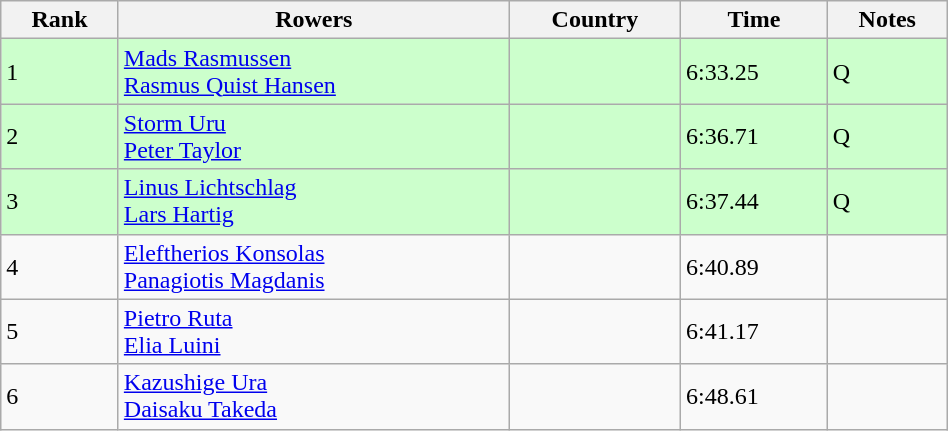<table class="wikitable sortable" width=50%>
<tr>
<th>Rank</th>
<th>Rowers</th>
<th>Country</th>
<th>Time</th>
<th>Notes</th>
</tr>
<tr bgcolor=ccffcc>
<td>1</td>
<td><a href='#'>Mads Rasmussen</a><br><a href='#'>Rasmus Quist Hansen</a></td>
<td></td>
<td>6:33.25</td>
<td>Q</td>
</tr>
<tr bgcolor=ccffcc>
<td>2</td>
<td><a href='#'>Storm Uru</a><br><a href='#'>Peter Taylor</a></td>
<td></td>
<td>6:36.71</td>
<td>Q</td>
</tr>
<tr bgcolor=ccffcc>
<td>3</td>
<td><a href='#'>Linus Lichtschlag</a><br><a href='#'>Lars Hartig</a></td>
<td></td>
<td>6:37.44</td>
<td>Q</td>
</tr>
<tr>
<td>4</td>
<td><a href='#'>Eleftherios Konsolas</a><br><a href='#'>Panagiotis Magdanis</a></td>
<td></td>
<td>6:40.89</td>
<td></td>
</tr>
<tr>
<td>5</td>
<td><a href='#'>Pietro Ruta</a><br><a href='#'>Elia Luini</a></td>
<td></td>
<td>6:41.17</td>
<td></td>
</tr>
<tr>
<td>6</td>
<td><a href='#'>Kazushige Ura</a><br><a href='#'>Daisaku Takeda</a></td>
<td></td>
<td>6:48.61</td>
<td></td>
</tr>
</table>
